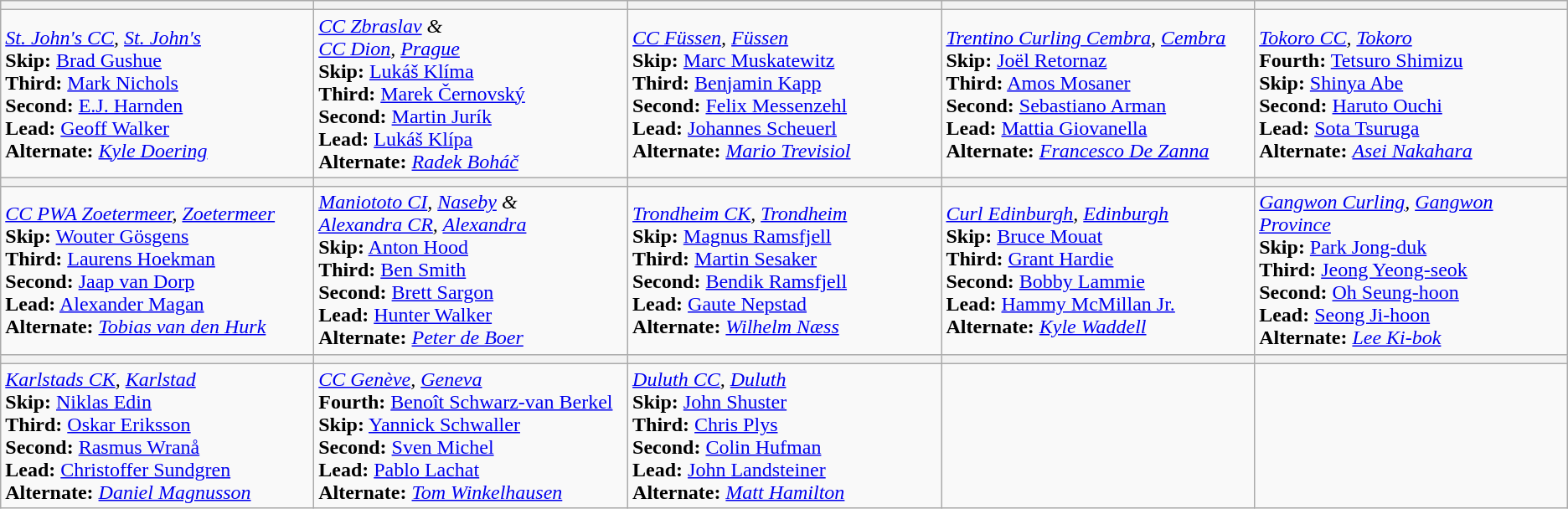<table class=wikitable>
<tr>
<th width=250></th>
<th width=250></th>
<th width=250></th>
<th width=250></th>
<th width=250></th>
</tr>
<tr>
<td><em><a href='#'>St. John's CC</a>, <a href='#'>St. John's</a></em><br><strong>Skip:</strong> <a href='#'>Brad Gushue</a><br>
<strong>Third:</strong> <a href='#'>Mark Nichols</a><br>
<strong>Second:</strong> <a href='#'>E.J. Harnden</a><br>
<strong>Lead:</strong> <a href='#'>Geoff Walker</a><br>
<strong>Alternate:</strong> <em><a href='#'>Kyle Doering</a></em></td>
<td><em><a href='#'>CC Zbraslav</a> &<br> <a href='#'>CC Dion</a>, <a href='#'>Prague</a></em><br><strong>Skip:</strong> <a href='#'>Lukáš Klíma</a><br>
<strong>Third:</strong> <a href='#'>Marek Černovský</a><br>
<strong>Second:</strong> <a href='#'>Martin Jurík</a><br>
<strong>Lead:</strong> <a href='#'>Lukáš Klípa</a><br>
<strong>Alternate:</strong> <em><a href='#'>Radek Boháč</a></em></td>
<td><em><a href='#'>CC Füssen</a>, <a href='#'>Füssen</a></em><br><strong>Skip:</strong> <a href='#'>Marc Muskatewitz</a><br>
<strong>Third:</strong> <a href='#'>Benjamin Kapp</a><br>
<strong>Second:</strong> <a href='#'>Felix Messenzehl</a><br>
<strong>Lead:</strong> <a href='#'>Johannes Scheuerl</a><br>
<strong>Alternate:</strong> <em><a href='#'>Mario Trevisiol</a></em></td>
<td><em><a href='#'>Trentino Curling Cembra</a>, <a href='#'>Cembra</a></em><br><strong>Skip:</strong> <a href='#'>Joël Retornaz</a><br>
<strong>Third:</strong> <a href='#'>Amos Mosaner</a><br>
<strong>Second:</strong> <a href='#'>Sebastiano Arman</a><br>
<strong>Lead:</strong> <a href='#'>Mattia Giovanella</a><br>
<strong>Alternate:</strong> <em><a href='#'>Francesco De Zanna</a></em></td>
<td><em><a href='#'>Tokoro CC</a>, <a href='#'>Tokoro</a></em><br><strong>Fourth:</strong> <a href='#'>Tetsuro Shimizu</a><br>
<strong>Skip:</strong> <a href='#'>Shinya Abe</a><br>
<strong>Second:</strong> <a href='#'>Haruto Ouchi</a><br>
<strong>Lead:</strong> <a href='#'>Sota Tsuruga</a><br>
<strong>Alternate:</strong> <em><a href='#'>Asei Nakahara</a></em></td>
</tr>
<tr>
<th width=250></th>
<th width=250></th>
<th width=250></th>
<th width=250></th>
<th width=250></th>
</tr>
<tr>
<td><em><a href='#'>CC PWA Zoetermeer</a>, <a href='#'>Zoetermeer</a></em><br><strong>Skip:</strong> <a href='#'>Wouter Gösgens</a><br>
<strong>Third:</strong> <a href='#'>Laurens Hoekman</a><br>
<strong>Second:</strong> <a href='#'>Jaap van Dorp</a><br>
<strong>Lead:</strong> <a href='#'>Alexander Magan</a><br>
<strong>Alternate:</strong> <em><a href='#'>Tobias van den Hurk</a></em></td>
<td><em><a href='#'>Maniototo CI</a>, <a href='#'>Naseby</a> &<br> <a href='#'>Alexandra CR</a>, <a href='#'>Alexandra</a></em><br><strong>Skip:</strong> <a href='#'>Anton Hood</a><br>
<strong>Third:</strong> <a href='#'>Ben Smith</a><br>
<strong>Second:</strong> <a href='#'>Brett Sargon</a><br>
<strong>Lead:</strong> <a href='#'>Hunter Walker</a><br>
<strong>Alternate:</strong> <em><a href='#'>Peter de Boer</a></em></td>
<td><em><a href='#'>Trondheim CK</a>, <a href='#'>Trondheim</a></em><br><strong>Skip:</strong> <a href='#'>Magnus Ramsfjell</a><br>
<strong>Third:</strong> <a href='#'>Martin Sesaker</a><br>
<strong>Second:</strong> <a href='#'>Bendik Ramsfjell</a><br>
<strong>Lead:</strong> <a href='#'>Gaute Nepstad</a><br>
<strong>Alternate:</strong> <em><a href='#'>Wilhelm Næss</a></em></td>
<td><em><a href='#'>Curl Edinburgh</a>, <a href='#'>Edinburgh</a></em><br><strong>Skip:</strong> <a href='#'>Bruce Mouat</a><br>
<strong>Third:</strong> <a href='#'>Grant Hardie</a><br>
<strong>Second:</strong> <a href='#'>Bobby Lammie</a><br>
<strong>Lead:</strong> <a href='#'>Hammy McMillan Jr.</a><br>
<strong>Alternate:</strong> <em><a href='#'>Kyle Waddell</a></em></td>
<td><em><a href='#'>Gangwon Curling</a>, <a href='#'>Gangwon Province</a></em><br><strong>Skip:</strong> <a href='#'>Park Jong-duk</a><br>
<strong>Third:</strong> <a href='#'>Jeong Yeong-seok</a><br>
<strong>Second:</strong> <a href='#'>Oh Seung-hoon</a><br>
<strong>Lead:</strong> <a href='#'>Seong Ji-hoon</a><br>
<strong>Alternate:</strong> <em><a href='#'>Lee Ki-bok</a></em></td>
</tr>
<tr>
<th width=250></th>
<th width=250></th>
<th width=250></th>
<th width=250></th>
<th width=250></th>
</tr>
<tr>
<td><em><a href='#'>Karlstads CK</a>, <a href='#'>Karlstad</a></em><br><strong>Skip:</strong> <a href='#'>Niklas Edin</a><br>
<strong>Third:</strong> <a href='#'>Oskar Eriksson</a><br>
<strong>Second:</strong> <a href='#'>Rasmus Wranå</a><br>
<strong>Lead:</strong> <a href='#'>Christoffer Sundgren</a><br>
<strong>Alternate:</strong> <em><a href='#'>Daniel Magnusson</a></em></td>
<td><em><a href='#'>CC Genève</a>, <a href='#'>Geneva</a></em><br><strong>Fourth:</strong> <a href='#'>Benoît Schwarz-van Berkel</a><br>
<strong>Skip:</strong> <a href='#'>Yannick Schwaller</a><br>
<strong>Second:</strong> <a href='#'>Sven Michel</a><br>
<strong>Lead:</strong> <a href='#'>Pablo Lachat</a><br>
<strong>Alternate:</strong> <em><a href='#'>Tom Winkelhausen</a></em></td>
<td><em><a href='#'>Duluth CC</a>, <a href='#'>Duluth</a></em><br><strong>Skip:</strong> <a href='#'>John Shuster</a><br>
<strong>Third:</strong> <a href='#'>Chris Plys</a><br>
<strong>Second:</strong> <a href='#'>Colin Hufman</a><br>
<strong>Lead:</strong> <a href='#'>John Landsteiner</a><br>
<strong>Alternate:</strong> <em><a href='#'>Matt Hamilton</a></em></td>
<td></td>
<td></td>
</tr>
</table>
